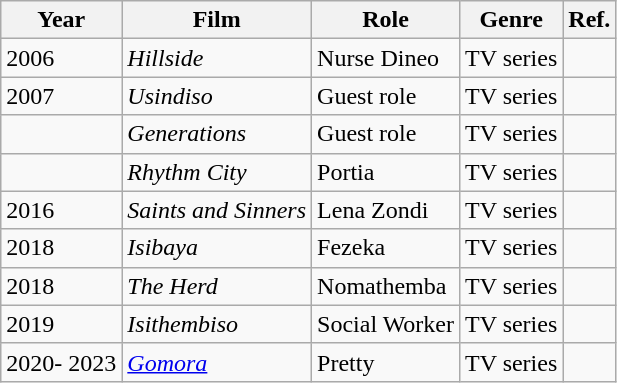<table class="wikitable">
<tr>
<th>Year</th>
<th>Film</th>
<th>Role</th>
<th>Genre</th>
<th>Ref.</th>
</tr>
<tr>
<td>2006</td>
<td><em>Hillside</em></td>
<td>Nurse Dineo</td>
<td>TV series</td>
<td></td>
</tr>
<tr>
<td>2007</td>
<td><em>Usindiso</em></td>
<td>Guest role</td>
<td>TV series</td>
<td></td>
</tr>
<tr>
<td></td>
<td><em>Generations</em></td>
<td>Guest role</td>
<td>TV series</td>
<td></td>
</tr>
<tr>
<td></td>
<td><em>Rhythm City</em></td>
<td>Portia</td>
<td>TV series</td>
<td></td>
</tr>
<tr>
<td>2016</td>
<td><em>Saints and Sinners</em></td>
<td>Lena Zondi</td>
<td>TV series</td>
<td></td>
</tr>
<tr>
<td>2018</td>
<td><em>Isibaya</em></td>
<td>Fezeka</td>
<td>TV series</td>
<td></td>
</tr>
<tr>
<td>2018</td>
<td><em>The Herd</em></td>
<td>Nomathemba</td>
<td>TV series</td>
<td></td>
</tr>
<tr>
<td>2019</td>
<td><em>Isithembiso</em></td>
<td>Social Worker</td>
<td>TV series</td>
<td></td>
</tr>
<tr>
<td>2020- 2023</td>
<td><em><a href='#'>Gomora</a></em></td>
<td>Pretty</td>
<td>TV series</td>
<td></td>
</tr>
</table>
